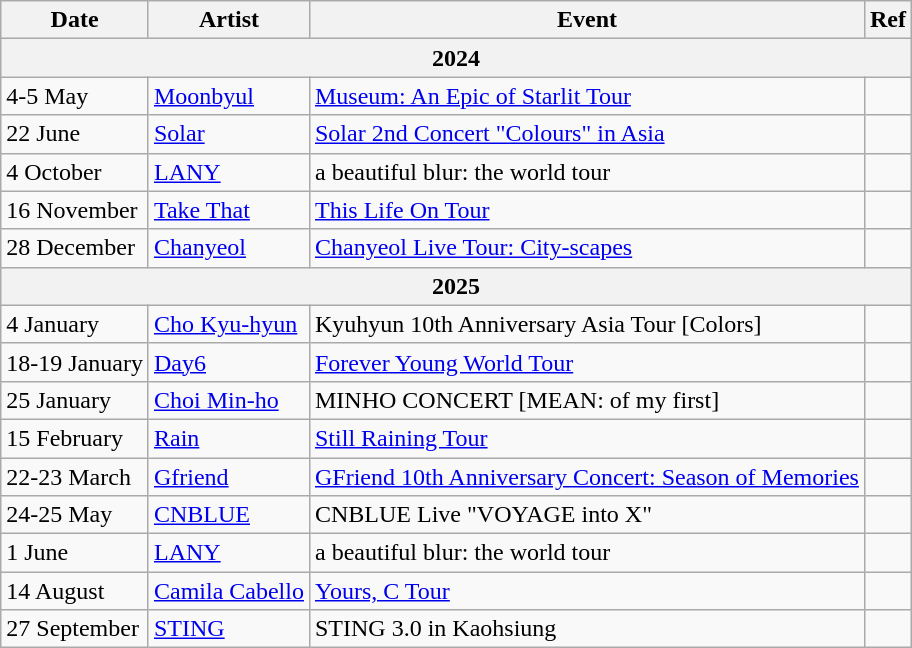<table class="wikitable">
<tr>
<th>Date</th>
<th><strong>Artist</strong></th>
<th><strong>Event</strong></th>
<th>Ref</th>
</tr>
<tr>
<th colspan="4">2024</th>
</tr>
<tr>
<td>4-5 May</td>
<td><a href='#'>Moonbyul</a></td>
<td><a href='#'>Museum: An Epic of Starlit Tour</a></td>
<td></td>
</tr>
<tr>
<td>22 June</td>
<td><a href='#'>Solar</a></td>
<td><a href='#'>Solar 2nd Concert "Colours" in Asia</a></td>
<td></td>
</tr>
<tr>
<td>4 October</td>
<td><a href='#'>LANY</a></td>
<td>a beautiful blur: the world tour</td>
<td></td>
</tr>
<tr>
<td>16 November</td>
<td><a href='#'>Take That</a></td>
<td><a href='#'>This Life On Tour</a></td>
<td></td>
</tr>
<tr>
<td>28 December</td>
<td><a href='#'>Chanyeol</a></td>
<td><a href='#'>Chanyeol Live Tour: City-scapes</a></td>
<td></td>
</tr>
<tr>
<th colspan="4">2025</th>
</tr>
<tr>
<td>4 January</td>
<td><a href='#'>Cho Kyu-hyun</a></td>
<td>Kyuhyun 10th Anniversary Asia Tour [Colors]</td>
<td></td>
</tr>
<tr>
<td>18-19 January</td>
<td><a href='#'>Day6</a></td>
<td><a href='#'>Forever Young World Tour</a></td>
<td></td>
</tr>
<tr>
<td>25 January</td>
<td><a href='#'>Choi Min-ho</a></td>
<td>MINHO CONCERT [MEAN: of my first]</td>
<td></td>
</tr>
<tr>
<td>15 February</td>
<td><a href='#'>Rain</a></td>
<td><a href='#'>Still Raining Tour</a></td>
<td></td>
</tr>
<tr>
<td>22-23 March</td>
<td><a href='#'>Gfriend</a></td>
<td><a href='#'>GFriend 10th Anniversary Concert: Season of Memories</a></td>
<td></td>
</tr>
<tr>
<td>24-25 May</td>
<td><a href='#'>CNBLUE</a></td>
<td>CNBLUE Live "VOYAGE into X"</td>
<td></td>
</tr>
<tr>
<td>1 June</td>
<td><a href='#'>LANY</a></td>
<td>a beautiful blur: the world tour</td>
<td></td>
</tr>
<tr>
<td>14 August</td>
<td><a href='#'>Camila Cabello</a></td>
<td><a href='#'>Yours, C Tour</a></td>
<td></td>
</tr>
<tr>
<td>27 September</td>
<td><a href='#'>STING</a></td>
<td>STING 3.0 in Kaohsiung</td>
<td></td>
</tr>
</table>
